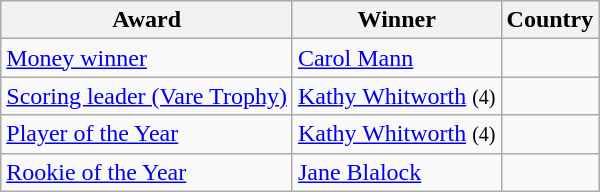<table class="wikitable">
<tr>
<th>Award</th>
<th>Winner</th>
<th>Country</th>
</tr>
<tr>
<td><a href='#'>Money winner</a></td>
<td><a href='#'>Carol Mann</a></td>
<td></td>
</tr>
<tr>
<td><a href='#'>Scoring leader (Vare Trophy)</a></td>
<td><a href='#'>Kathy Whitworth</a> <small>(4)</small></td>
<td></td>
</tr>
<tr>
<td><a href='#'>Player of the Year</a></td>
<td><a href='#'>Kathy Whitworth</a> <small>(4)</small></td>
<td></td>
</tr>
<tr>
<td><a href='#'>Rookie of the Year</a></td>
<td><a href='#'>Jane Blalock</a></td>
<td></td>
</tr>
</table>
